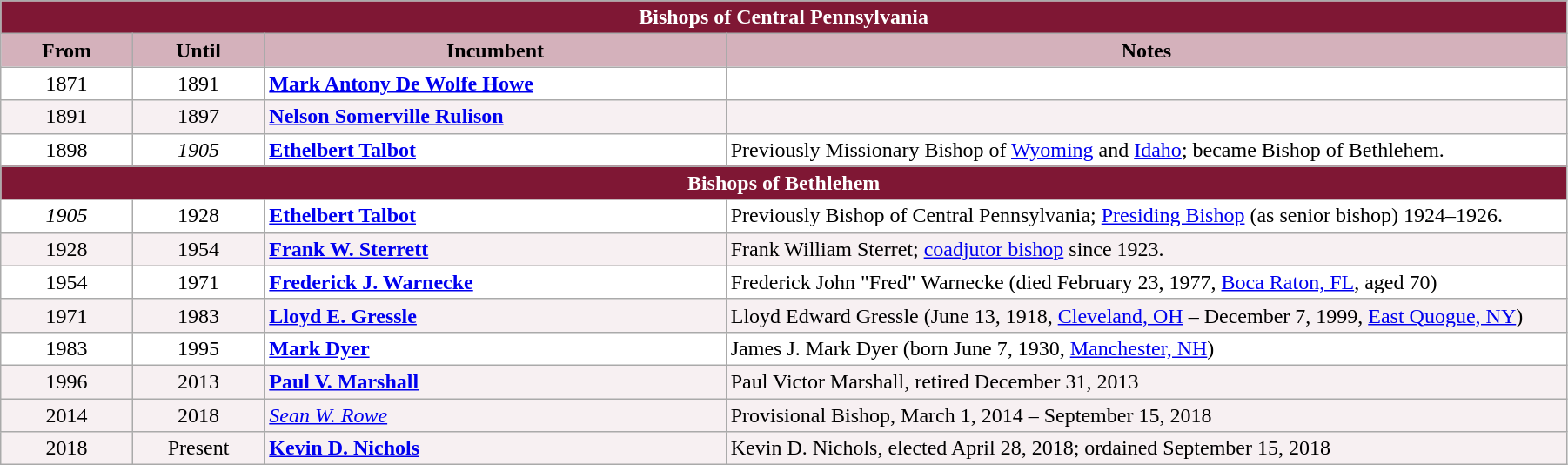<table class="wikitable" style="width: 95%;">
<tr>
<th colspan="4" style="background-color: #7F1734; color: white;">Bishops of Central Pennsylvania</th>
</tr>
<tr>
<th style="background-color: #D4B1BB; width: 8%;">From</th>
<th style="background-color: #D4B1BB; width: 8%;">Until</th>
<th style="background-color: #D4B1BB; width: 28%;">Incumbent</th>
<th style="background-color: #D4B1BB; width: 51%;">Notes</th>
</tr>
<tr valign="top" style="background-color: white;">
<td style="text-align: center;">1871</td>
<td style="text-align: center;">1891</td>
<td><strong><a href='#'>Mark Antony De Wolfe Howe</a></strong></td>
<td></td>
</tr>
<tr valign="top" style="background-color: #F7F0F2;">
<td style="text-align: center;">1891</td>
<td style="text-align: center;">1897</td>
<td><strong><a href='#'>Nelson Somerville Rulison</a></strong></td>
<td></td>
</tr>
<tr valign="top" style="background-color: white;">
<td style="text-align: center;">1898</td>
<td style="text-align: center;"><em>1905</em></td>
<td><strong><a href='#'>Ethelbert Talbot</a></strong></td>
<td>Previously Missionary Bishop of <a href='#'>Wyoming</a> and <a href='#'>Idaho</a>; became Bishop of Bethlehem.</td>
</tr>
<tr>
<th colspan="4" style="background-color: #7F1734; color: white;">Bishops of Bethlehem</th>
</tr>
<tr valign="top" style="background-color: white;">
<td style="text-align: center;"><em>1905</em></td>
<td style="text-align: center;">1928</td>
<td><strong><a href='#'>Ethelbert Talbot</a></strong></td>
<td>Previously Bishop of Central Pennsylvania; <a href='#'>Presiding Bishop</a> (as senior bishop) 1924–1926.</td>
</tr>
<tr valign="top" style="background-color: #F7F0F2;">
<td style="text-align: center;">1928</td>
<td style="text-align: center;">1954</td>
<td><strong><a href='#'>Frank W. Sterrett</a></strong></td>
<td>Frank William Sterret; <a href='#'>coadjutor bishop</a> since 1923.</td>
</tr>
<tr valign="top" style="background-color: white;">
<td style="text-align: center;">1954</td>
<td style="text-align: center;">1971</td>
<td><strong><a href='#'>Frederick J. Warnecke</a></strong></td>
<td>Frederick John "Fred" Warnecke (died February 23, 1977, <a href='#'>Boca Raton, FL</a>, aged 70)</td>
</tr>
<tr valign="top" style="background-color: #F7F0F2;">
<td style="text-align: center;">1971</td>
<td style="text-align: center;">1983</td>
<td><strong><a href='#'>Lloyd E. Gressle</a></strong></td>
<td>Lloyd Edward Gressle (June 13, 1918, <a href='#'>Cleveland, OH</a> – December 7, 1999, <a href='#'>East Quogue, NY</a>)</td>
</tr>
<tr valign="top" style="background-color: white;">
<td style="text-align: center;">1983</td>
<td style="text-align: center;">1995</td>
<td><strong><a href='#'>Mark Dyer</a></strong></td>
<td>James J. Mark Dyer (born June 7, 1930, <a href='#'>Manchester, NH</a>)</td>
</tr>
<tr valign="top" style="background-color: #F7F0F2;">
<td style="text-align: center;">1996</td>
<td style="text-align: center;">2013</td>
<td><strong><a href='#'>Paul V. Marshall</a></strong></td>
<td>Paul Victor Marshall, retired December 31, 2013</td>
</tr>
<tr valign="top" style="background-color: #F7F0F2;">
<td style="text-align: center;">2014</td>
<td style="text-align: center;">2018</td>
<td><em><a href='#'>Sean W. Rowe</a></em></td>
<td>Provisional Bishop, March 1, 2014 – September 15, 2018</td>
</tr>
<tr valign="top" style="background-color: #F7F0F2;">
<td style="text-align: center;">2018</td>
<td style="text-align: center;">Present</td>
<td><strong><a href='#'>Kevin D. Nichols</a></strong></td>
<td>Kevin D. Nichols, elected April 28, 2018; ordained September 15, 2018 </td>
</tr>
</table>
